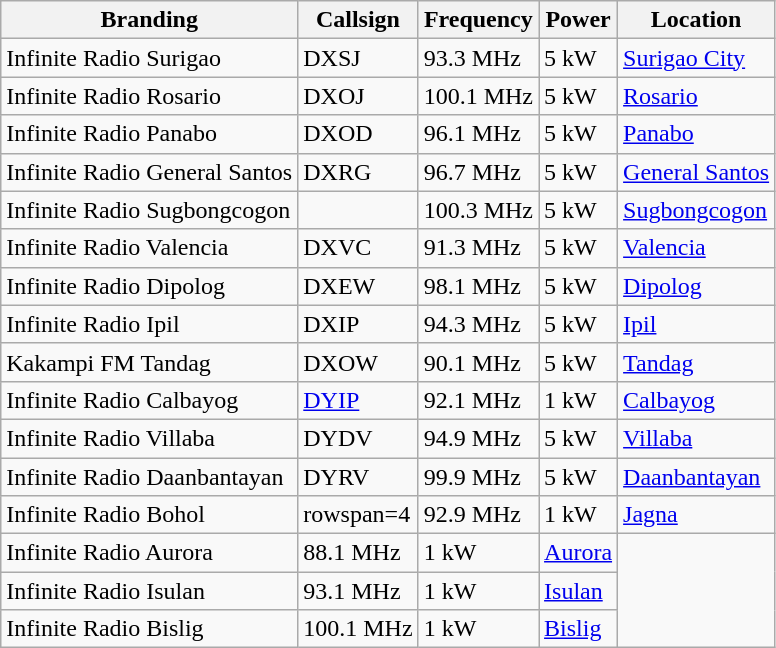<table class="wikitable">
<tr>
<th>Branding</th>
<th>Callsign</th>
<th>Frequency</th>
<th>Power</th>
<th>Location</th>
</tr>
<tr>
<td>Infinite Radio Surigao</td>
<td>DXSJ</td>
<td>93.3 MHz</td>
<td>5 kW</td>
<td><a href='#'>Surigao City</a></td>
</tr>
<tr>
<td>Infinite Radio Rosario</td>
<td>DXOJ</td>
<td>100.1 MHz</td>
<td>5 kW</td>
<td><a href='#'>Rosario</a></td>
</tr>
<tr>
<td>Infinite Radio Panabo</td>
<td>DXOD</td>
<td>96.1 MHz</td>
<td>5 kW</td>
<td><a href='#'>Panabo</a></td>
</tr>
<tr>
<td>Infinite Radio General Santos</td>
<td>DXRG</td>
<td>96.7 MHz</td>
<td>5 kW</td>
<td><a href='#'>General Santos</a></td>
</tr>
<tr>
<td>Infinite Radio Sugbongcogon</td>
<td></td>
<td>100.3 MHz</td>
<td>5 kW</td>
<td><a href='#'>Sugbongcogon</a></td>
</tr>
<tr>
<td>Infinite Radio Valencia</td>
<td>DXVC</td>
<td>91.3 MHz</td>
<td>5 kW</td>
<td><a href='#'>Valencia</a></td>
</tr>
<tr>
<td>Infinite Radio Dipolog</td>
<td>DXEW</td>
<td>98.1 MHz</td>
<td>5 kW</td>
<td><a href='#'>Dipolog</a></td>
</tr>
<tr>
<td>Infinite Radio Ipil</td>
<td>DXIP</td>
<td>94.3 MHz</td>
<td>5 kW</td>
<td><a href='#'>Ipil</a></td>
</tr>
<tr>
<td>Kakampi FM Tandag</td>
<td>DXOW</td>
<td>90.1 MHz</td>
<td>5 kW</td>
<td><a href='#'>Tandag</a></td>
</tr>
<tr>
<td>Infinite Radio Calbayog</td>
<td><a href='#'>DYIP</a></td>
<td>92.1 MHz</td>
<td>1 kW</td>
<td><a href='#'>Calbayog</a></td>
</tr>
<tr>
<td>Infinite Radio Villaba</td>
<td>DYDV</td>
<td>94.9 MHz</td>
<td>5 kW</td>
<td><a href='#'>Villaba</a></td>
</tr>
<tr>
<td>Infinite Radio Daanbantayan</td>
<td>DYRV</td>
<td>99.9 MHz</td>
<td>5 kW</td>
<td><a href='#'>Daanbantayan</a></td>
</tr>
<tr>
<td>Infinite Radio Bohol</td>
<td>rowspan=4 </td>
<td>92.9 MHz</td>
<td>1 kW</td>
<td><a href='#'>Jagna</a></td>
</tr>
<tr>
<td>Infinite Radio Aurora</td>
<td>88.1 MHz</td>
<td>1 kW</td>
<td><a href='#'>Aurora</a></td>
</tr>
<tr>
<td>Infinite Radio Isulan</td>
<td>93.1 MHz</td>
<td>1 kW</td>
<td><a href='#'>Isulan</a></td>
</tr>
<tr>
<td>Infinite Radio Bislig</td>
<td>100.1 MHz</td>
<td>1 kW</td>
<td><a href='#'>Bislig</a></td>
</tr>
</table>
